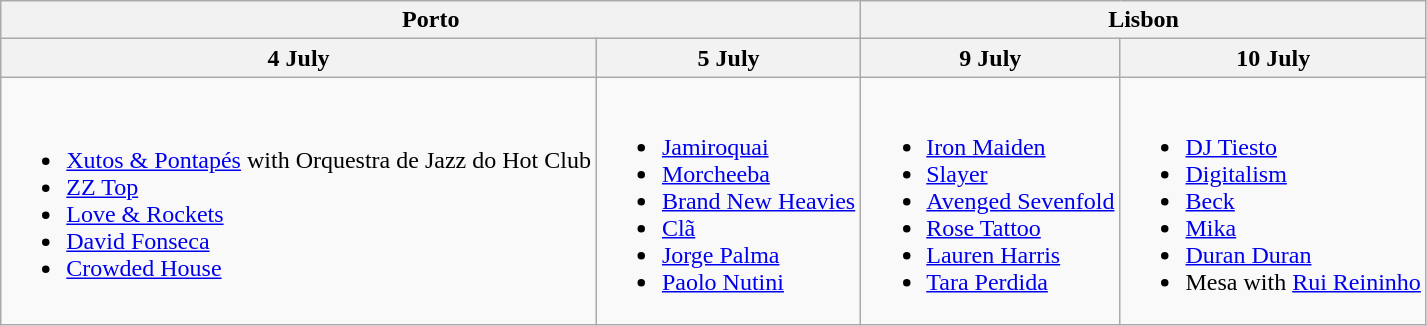<table class="wikitable">
<tr>
<th colspan="2">Porto</th>
<th colspan="2">Lisbon</th>
</tr>
<tr>
<th>4 July</th>
<th>5 July</th>
<th>9 July</th>
<th>10 July</th>
</tr>
<tr>
<td><br><ul><li><a href='#'>Xutos & Pontapés</a> with   Orquestra de Jazz do Hot Club</li><li><a href='#'>ZZ Top</a></li><li><a href='#'>Love & Rockets</a></li><li><a href='#'>David Fonseca</a></li><li><a href='#'>Crowded House</a></li></ul></td>
<td><br><ul><li><a href='#'>Jamiroquai</a></li><li><a href='#'>Morcheeba</a></li><li><a href='#'>Brand New Heavies</a></li><li><a href='#'>Clã</a></li><li><a href='#'>Jorge Palma</a></li><li><a href='#'>Paolo Nutini</a></li></ul></td>
<td><br><ul><li><a href='#'>Iron Maiden</a></li><li><a href='#'>Slayer</a></li><li><a href='#'>Avenged Sevenfold</a></li><li><a href='#'>Rose Tattoo</a></li><li><a href='#'>Lauren Harris</a></li><li><a href='#'>Tara Perdida</a></li></ul></td>
<td><br><ul><li><a href='#'>DJ Tiesto</a></li><li><a href='#'>Digitalism</a></li><li><a href='#'>Beck</a></li><li><a href='#'>Mika</a></li><li><a href='#'>Duran Duran</a></li><li>Mesa with <a href='#'>Rui Reininho</a></li></ul></td>
</tr>
</table>
